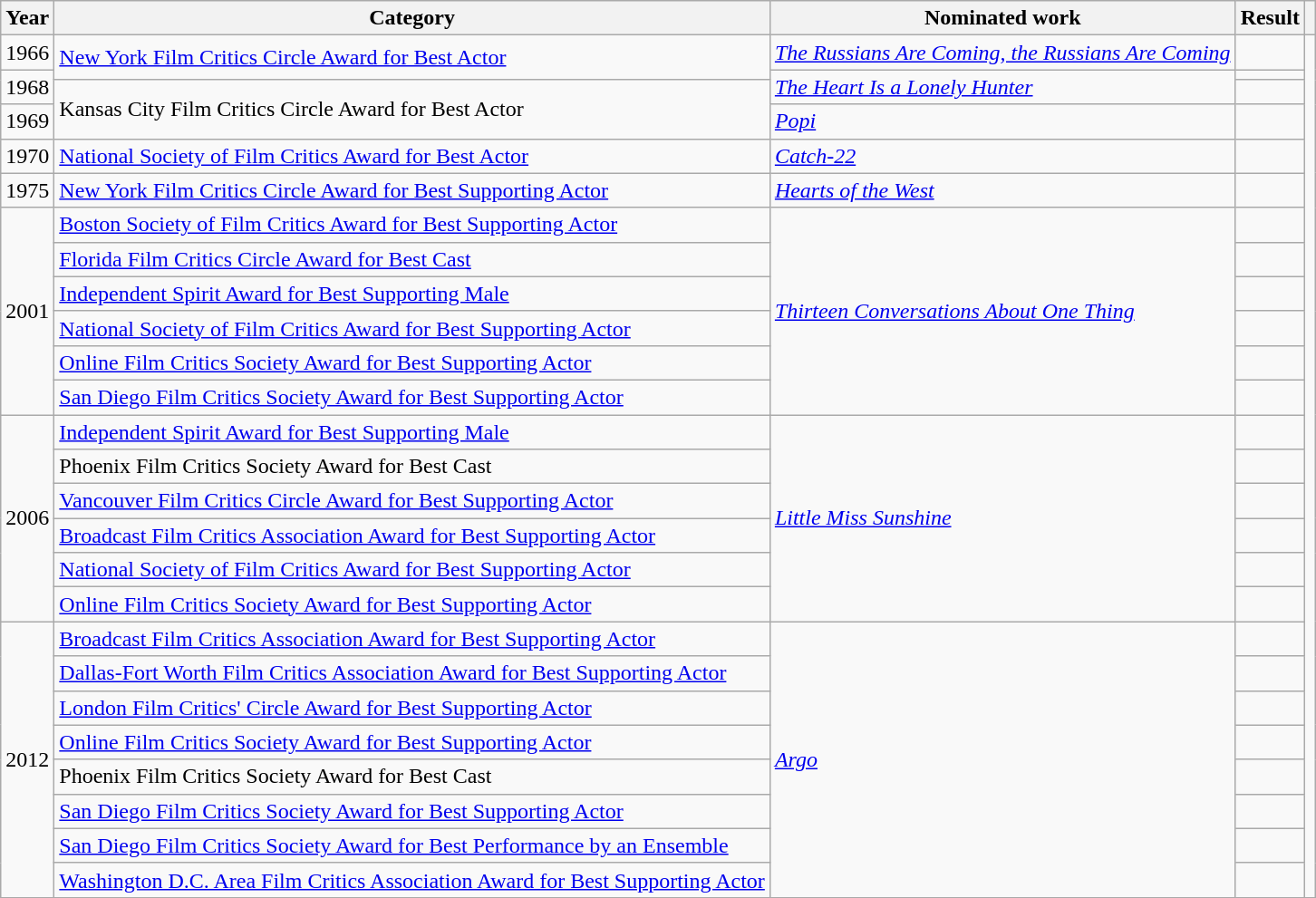<table class="wikitable">
<tr>
<th>Year</th>
<th>Category</th>
<th>Nominated work</th>
<th>Result</th>
<th></th>
</tr>
<tr>
<td>1966</td>
<td rowspan="2"><a href='#'>New York Film Critics Circle Award for Best Actor</a></td>
<td><em><a href='#'>The Russians Are Coming, the Russians Are Coming</a></em></td>
<td></td>
</tr>
<tr>
<td rowspan=2>1968</td>
<td rowspan="2"><em><a href='#'>The Heart Is a Lonely Hunter</a></em></td>
<td></td>
</tr>
<tr>
<td rowspan="2">Kansas City Film Critics Circle Award for Best Actor</td>
<td></td>
</tr>
<tr>
<td>1969</td>
<td><em><a href='#'>Popi</a></em></td>
<td></td>
</tr>
<tr>
<td>1970</td>
<td><a href='#'>National Society of Film Critics Award for Best Actor</a></td>
<td><em><a href='#'>Catch-22</a></em></td>
<td></td>
</tr>
<tr>
<td>1975</td>
<td><a href='#'>New York Film Critics Circle Award for Best Supporting Actor</a></td>
<td><em><a href='#'>Hearts of the West</a></em></td>
<td></td>
</tr>
<tr>
<td rowspan=6>2001</td>
<td><a href='#'>Boston Society of Film Critics Award for Best Supporting Actor</a></td>
<td rowspan=6><em><a href='#'>Thirteen Conversations About One Thing</a></em></td>
<td></td>
</tr>
<tr>
<td><a href='#'>Florida Film Critics Circle Award for Best Cast</a></td>
<td></td>
</tr>
<tr>
<td><a href='#'>Independent Spirit Award for Best Supporting Male</a></td>
<td></td>
</tr>
<tr>
<td><a href='#'>National Society of Film Critics Award for Best Supporting Actor</a></td>
<td></td>
</tr>
<tr>
<td><a href='#'>Online Film Critics Society Award for Best Supporting Actor</a></td>
<td></td>
</tr>
<tr>
<td><a href='#'>San Diego Film Critics Society Award for Best Supporting Actor</a></td>
<td></td>
</tr>
<tr>
<td rowspan=6>2006</td>
<td><a href='#'>Independent Spirit Award for Best Supporting Male</a></td>
<td rowspan=6><em><a href='#'>Little Miss Sunshine</a></em></td>
<td></td>
</tr>
<tr>
<td>Phoenix Film Critics Society Award for Best Cast</td>
<td></td>
</tr>
<tr>
<td><a href='#'>Vancouver Film Critics Circle Award for Best Supporting Actor</a></td>
<td></td>
</tr>
<tr>
<td><a href='#'>Broadcast Film Critics Association Award for Best Supporting Actor</a></td>
<td></td>
</tr>
<tr>
<td><a href='#'>National Society of Film Critics Award for Best Supporting Actor</a></td>
<td></td>
</tr>
<tr>
<td><a href='#'>Online Film Critics Society Award for Best Supporting Actor</a></td>
<td></td>
</tr>
<tr>
<td rowspan=8>2012</td>
<td><a href='#'>Broadcast Film Critics Association Award for Best Supporting Actor</a></td>
<td rowspan=8><em><a href='#'>Argo</a></em></td>
<td></td>
</tr>
<tr>
<td><a href='#'>Dallas-Fort Worth Film Critics Association Award for Best Supporting Actor</a></td>
<td></td>
</tr>
<tr>
<td><a href='#'>London Film Critics' Circle Award for Best Supporting Actor</a></td>
<td></td>
</tr>
<tr>
<td><a href='#'>Online Film Critics Society Award for Best Supporting Actor</a></td>
<td></td>
</tr>
<tr>
<td>Phoenix Film Critics Society Award for Best Cast</td>
<td></td>
</tr>
<tr>
<td><a href='#'>San Diego Film Critics Society Award for Best Supporting Actor</a></td>
<td></td>
</tr>
<tr>
<td><a href='#'>San Diego Film Critics Society Award for Best Performance by an Ensemble</a></td>
<td></td>
</tr>
<tr>
<td><a href='#'>Washington D.C. Area Film Critics Association Award for Best Supporting Actor</a></td>
<td></td>
</tr>
<tr>
</tr>
</table>
